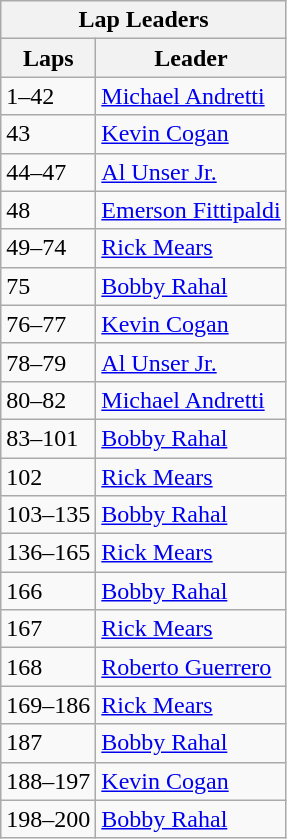<table class="wikitable">
<tr>
<th colspan=2>Lap Leaders</th>
</tr>
<tr>
<th>Laps</th>
<th>Leader</th>
</tr>
<tr>
<td>1–42</td>
<td><a href='#'>Michael Andretti</a></td>
</tr>
<tr>
<td>43</td>
<td><a href='#'>Kevin Cogan</a></td>
</tr>
<tr>
<td>44–47</td>
<td><a href='#'>Al Unser Jr.</a></td>
</tr>
<tr>
<td>48</td>
<td><a href='#'>Emerson Fittipaldi</a></td>
</tr>
<tr>
<td>49–74</td>
<td><a href='#'>Rick Mears</a></td>
</tr>
<tr>
<td>75</td>
<td><a href='#'>Bobby Rahal</a></td>
</tr>
<tr>
<td>76–77</td>
<td><a href='#'>Kevin Cogan</a></td>
</tr>
<tr>
<td>78–79</td>
<td><a href='#'>Al Unser Jr.</a></td>
</tr>
<tr>
<td>80–82</td>
<td><a href='#'>Michael Andretti</a></td>
</tr>
<tr>
<td>83–101</td>
<td><a href='#'>Bobby Rahal</a></td>
</tr>
<tr>
<td>102</td>
<td><a href='#'>Rick Mears</a></td>
</tr>
<tr>
<td>103–135</td>
<td><a href='#'>Bobby Rahal</a></td>
</tr>
<tr>
<td>136–165</td>
<td><a href='#'>Rick Mears</a></td>
</tr>
<tr>
<td>166</td>
<td><a href='#'>Bobby Rahal</a></td>
</tr>
<tr>
<td>167</td>
<td><a href='#'>Rick Mears</a></td>
</tr>
<tr>
<td>168</td>
<td><a href='#'>Roberto Guerrero</a></td>
</tr>
<tr>
<td>169–186</td>
<td><a href='#'>Rick Mears</a></td>
</tr>
<tr>
<td>187</td>
<td><a href='#'>Bobby Rahal</a></td>
</tr>
<tr>
<td>188–197</td>
<td><a href='#'>Kevin Cogan</a></td>
</tr>
<tr>
<td>198–200</td>
<td><a href='#'>Bobby Rahal</a></td>
</tr>
</table>
